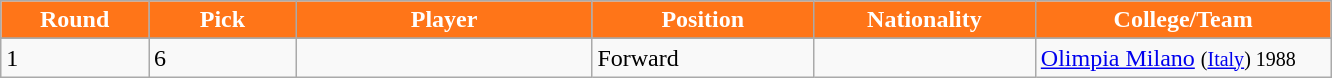<table class="wikitable sortable sortable">
<tr>
<th style="background:#FF7518; color:white" width="10%">Round</th>
<th style="background:#FF7518; color:white" width="10%">Pick</th>
<th style="background:#FF7518; color:white" width="20%">Player</th>
<th style="background:#FF7518; color:white" width="15%">Position</th>
<th style="background:#FF7518; color:white" width="15%">Nationality</th>
<th style="background:#FF7518; color:white" width="20%">College/Team</th>
</tr>
<tr style="text-align: center">
</tr>
<tr>
<td>1</td>
<td>6</td>
<td></td>
<td>Forward</td>
<td></td>
<td><a href='#'>Olimpia Milano</a> <small>(<a href='#'>Italy</a>) 1988</small></td>
</tr>
</table>
